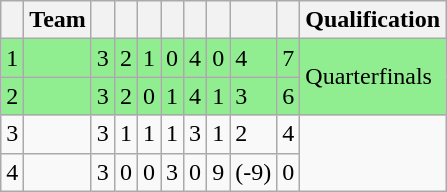<table class="wikitable">
<tr>
<th></th>
<th>Team</th>
<th></th>
<th></th>
<th></th>
<th></th>
<th></th>
<th></th>
<th></th>
<th></th>
<th>Qualification</th>
</tr>
<tr bgcolor=lightgreen>
<td>1</td>
<td></td>
<td>3</td>
<td>2</td>
<td>1</td>
<td>0</td>
<td>4</td>
<td>0</td>
<td>4</td>
<td>7</td>
<td rowspan=2>Quarterfinals</td>
</tr>
<tr bgcolor=lightgreen>
<td>2</td>
<td></td>
<td>3</td>
<td>2</td>
<td>0</td>
<td>1</td>
<td>4</td>
<td>1</td>
<td>3</td>
<td>6</td>
</tr>
<tr>
<td>3</td>
<td></td>
<td>3</td>
<td>1</td>
<td>1</td>
<td>1</td>
<td>3</td>
<td>1</td>
<td>2</td>
<td>4</td>
<td rowspan=2></td>
</tr>
<tr>
<td>4</td>
<td></td>
<td>3</td>
<td>0</td>
<td>0</td>
<td>3</td>
<td>0</td>
<td>9</td>
<td>(-9)</td>
<td>0</td>
</tr>
</table>
